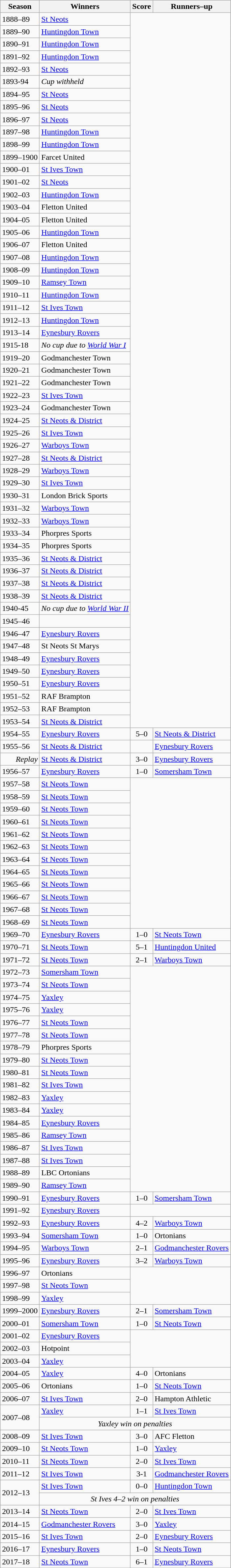<table class=wikitable>
<tr>
<th>Season</th>
<th>Winners</th>
<th>Score</th>
<th>Runners–up</th>
</tr>
<tr>
<td>1888–89</td>
<td><a href='#'>St Neots</a></td>
</tr>
<tr>
<td>1889–90</td>
<td><a href='#'>Huntingdon Town</a></td>
</tr>
<tr>
<td>1890–91</td>
<td><a href='#'>Huntingdon Town</a></td>
</tr>
<tr>
<td>1891–92</td>
<td><a href='#'>Huntingdon Town</a></td>
</tr>
<tr>
<td>1892–93</td>
<td><a href='#'>St Neots</a></td>
</tr>
<tr>
<td>1893-94</td>
<td><em>Cup withheld</em></td>
</tr>
<tr>
<td>1894–95</td>
<td><a href='#'>St Neots</a></td>
</tr>
<tr>
<td>1895–96</td>
<td><a href='#'>St Neots</a></td>
</tr>
<tr>
<td>1896–97</td>
<td><a href='#'>St Neots</a></td>
</tr>
<tr>
<td>1897–98</td>
<td><a href='#'>Huntingdon Town</a></td>
</tr>
<tr>
<td>1898–99</td>
<td><a href='#'>Huntingdon Town</a></td>
</tr>
<tr>
<td>1899–1900</td>
<td>Farcet United</td>
</tr>
<tr>
<td>1900–01</td>
<td><a href='#'>St Ives Town</a></td>
</tr>
<tr>
<td>1901–02</td>
<td><a href='#'>St Neots</a></td>
</tr>
<tr>
<td>1902–03</td>
<td><a href='#'>Huntingdon Town</a></td>
</tr>
<tr>
<td>1903–04</td>
<td>Fletton United</td>
</tr>
<tr>
<td>1904–05</td>
<td>Fletton United</td>
</tr>
<tr>
<td>1905–06</td>
<td><a href='#'>Huntingdon Town</a></td>
</tr>
<tr>
<td>1906–07</td>
<td>Fletton United</td>
</tr>
<tr>
<td>1907–08</td>
<td><a href='#'>Huntingdon Town</a></td>
</tr>
<tr>
<td>1908–09</td>
<td><a href='#'>Huntingdon Town</a></td>
</tr>
<tr>
<td>1909–10</td>
<td><a href='#'>Ramsey Town</a></td>
</tr>
<tr>
<td>1910–11</td>
<td><a href='#'>Huntingdon Town</a></td>
</tr>
<tr>
<td>1911–12</td>
<td><a href='#'>St Ives Town</a></td>
</tr>
<tr>
<td>1912–13</td>
<td><a href='#'>Huntingdon Town</a></td>
</tr>
<tr>
<td>1913–14</td>
<td><a href='#'>Eynesbury Rovers</a></td>
</tr>
<tr>
<td>1915-18</td>
<td><em>No cup due to <a href='#'>World War I</a></em></td>
</tr>
<tr>
<td>1919–20</td>
<td>Godmanchester Town</td>
</tr>
<tr>
<td>1920–21</td>
<td>Godmanchester Town</td>
</tr>
<tr>
<td>1921–22</td>
<td>Godmanchester Town</td>
</tr>
<tr>
<td>1922–23</td>
<td><a href='#'>St Ives Town</a></td>
</tr>
<tr>
<td>1923–24</td>
<td>Godmanchester Town</td>
</tr>
<tr>
<td>1924–25</td>
<td><a href='#'>St Neots & District</a></td>
</tr>
<tr>
<td>1925–26</td>
<td><a href='#'>St Ives Town</a></td>
</tr>
<tr>
<td>1926–27</td>
<td><a href='#'>Warboys Town</a></td>
</tr>
<tr>
<td>1927–28</td>
<td><a href='#'>St Neots & District</a></td>
</tr>
<tr>
<td>1928–29</td>
<td><a href='#'>Warboys Town</a></td>
</tr>
<tr>
<td>1929–30</td>
<td><a href='#'>St Ives Town</a></td>
</tr>
<tr>
<td>1930–31</td>
<td>London Brick Sports</td>
</tr>
<tr>
<td>1931–32</td>
<td><a href='#'>Warboys Town</a></td>
</tr>
<tr>
<td>1932–33</td>
<td><a href='#'>Warboys Town</a></td>
</tr>
<tr>
<td>1933–34</td>
<td>Phorpres Sports</td>
</tr>
<tr>
<td>1934–35</td>
<td>Phorpres Sports</td>
</tr>
<tr>
<td>1935–36</td>
<td><a href='#'>St Neots & District</a></td>
</tr>
<tr>
<td>1936–37</td>
<td><a href='#'>St Neots & District</a></td>
</tr>
<tr>
<td>1937–38</td>
<td><a href='#'>St Neots & District</a></td>
</tr>
<tr>
<td>1938–39</td>
<td><a href='#'>St Neots & District</a></td>
</tr>
<tr>
<td>1940-45</td>
<td><em>No cup due to <a href='#'>World War II</a></em></td>
</tr>
<tr>
<td>1945–46</td>
<td></td>
</tr>
<tr>
<td>1946–47</td>
<td><a href='#'>Eynesbury Rovers</a></td>
</tr>
<tr>
<td>1947–48</td>
<td>St Neots St Marys</td>
</tr>
<tr>
<td>1948–49</td>
<td><a href='#'>Eynesbury Rovers</a></td>
</tr>
<tr>
<td>1949–50</td>
<td><a href='#'>Eynesbury Rovers</a></td>
</tr>
<tr>
<td>1950–51</td>
<td><a href='#'>Eynesbury Rovers</a></td>
</tr>
<tr>
<td>1951–52</td>
<td>RAF Brampton</td>
</tr>
<tr>
<td>1952–53</td>
<td>RAF Brampton</td>
</tr>
<tr>
<td>1953–54</td>
<td><a href='#'>St Neots & District</a></td>
</tr>
<tr>
<td>1954–55</td>
<td><a href='#'>Eynesbury Rovers</a></td>
<td align=center>5–0</td>
<td><a href='#'>St Neots & District</a></td>
</tr>
<tr>
<td>1955–56</td>
<td><a href='#'>St Neots & District</a></td>
<td></td>
<td><a href='#'>Eynesbury Rovers</a></td>
</tr>
<tr>
<td align=right><em>Replay</em></td>
<td><a href='#'>St Neots & District</a></td>
<td align=center>3–0</td>
<td><a href='#'>Eynesbury Rovers</a></td>
</tr>
<tr>
<td>1956–57</td>
<td><a href='#'>Eynesbury Rovers</a></td>
<td align=center>1–0</td>
<td><a href='#'>Somersham Town</a></td>
</tr>
<tr>
<td>1957–58</td>
<td><a href='#'>St Neots Town</a></td>
</tr>
<tr>
<td>1958–59</td>
<td><a href='#'>St Neots Town</a></td>
</tr>
<tr>
<td>1959–60</td>
<td><a href='#'>St Neots Town</a></td>
</tr>
<tr>
<td>1960–61</td>
<td><a href='#'>St Neots Town</a></td>
</tr>
<tr>
<td>1961–62</td>
<td><a href='#'>St Neots Town</a></td>
</tr>
<tr>
<td>1962–63</td>
<td><a href='#'>St Neots Town</a></td>
</tr>
<tr>
<td>1963–64</td>
<td><a href='#'>St Neots Town</a></td>
</tr>
<tr>
<td>1964–65</td>
<td><a href='#'>St Neots Town</a></td>
</tr>
<tr>
<td>1965–66</td>
<td><a href='#'>St Neots Town</a></td>
</tr>
<tr>
<td>1966–67</td>
<td><a href='#'>St Neots Town</a></td>
</tr>
<tr>
<td>1967–68</td>
<td><a href='#'>St Neots Town</a></td>
</tr>
<tr>
<td>1968–69</td>
<td><a href='#'>St Neots Town</a></td>
</tr>
<tr>
<td>1969–70</td>
<td><a href='#'>Eynesbury Rovers</a></td>
<td align=center>1–0</td>
<td><a href='#'>St Neots Town</a></td>
</tr>
<tr>
<td>1970–71</td>
<td><a href='#'>St Neots Town</a></td>
<td align=center>5–1</td>
<td><a href='#'>Huntingdon United</a></td>
</tr>
<tr>
<td>1971–72</td>
<td><a href='#'>St Neots Town</a></td>
<td align=center>2–1</td>
<td><a href='#'>Warboys Town</a></td>
</tr>
<tr>
<td>1972–73</td>
<td><a href='#'>Somersham Town</a></td>
</tr>
<tr>
<td>1973–74</td>
<td><a href='#'>St Neots Town</a></td>
</tr>
<tr>
<td>1974–75</td>
<td><a href='#'>Yaxley</a></td>
</tr>
<tr>
<td>1975–76</td>
<td><a href='#'>Yaxley</a></td>
</tr>
<tr>
<td>1976–77</td>
<td><a href='#'>St Neots Town</a></td>
</tr>
<tr>
<td>1977–78</td>
<td><a href='#'>St Neots Town</a></td>
</tr>
<tr>
<td>1978–79</td>
<td>Phorpres Sports</td>
</tr>
<tr>
<td>1979–80</td>
<td><a href='#'>St Neots Town</a></td>
</tr>
<tr>
<td>1980–81</td>
<td><a href='#'>St Neots Town</a></td>
</tr>
<tr>
<td>1981–82</td>
<td><a href='#'>St Ives Town</a></td>
</tr>
<tr>
<td>1982–83</td>
<td><a href='#'>Yaxley</a></td>
</tr>
<tr>
<td>1983–84</td>
<td><a href='#'>Yaxley</a></td>
</tr>
<tr>
<td>1984–85</td>
<td><a href='#'>Eynesbury Rovers</a></td>
</tr>
<tr>
<td>1985–86</td>
<td><a href='#'>Ramsey Town</a></td>
</tr>
<tr>
<td>1986–87</td>
<td><a href='#'>St Ives Town</a></td>
</tr>
<tr>
<td>1987–88</td>
<td><a href='#'>St Ives Town</a></td>
</tr>
<tr>
<td>1988–89</td>
<td>LBC Ortonians</td>
</tr>
<tr>
<td>1989–90</td>
<td><a href='#'>Ramsey Town</a></td>
</tr>
<tr>
<td>1990–91</td>
<td><a href='#'>Eynesbury Rovers</a></td>
<td align=center>1–0</td>
<td><a href='#'>Somersham Town</a></td>
</tr>
<tr>
<td>1991–92</td>
<td><a href='#'>Eynesbury Rovers</a></td>
</tr>
<tr>
<td>1992–93</td>
<td><a href='#'>Eynesbury Rovers</a></td>
<td align=center>4–2</td>
<td><a href='#'>Warboys Town</a></td>
</tr>
<tr>
<td>1993–94</td>
<td><a href='#'>Somersham Town</a></td>
<td align=center>1–0</td>
<td>Ortonians</td>
</tr>
<tr>
<td>1994–95</td>
<td><a href='#'>Warboys Town</a></td>
<td align=center>2–1</td>
<td><a href='#'>Godmanchester Rovers</a></td>
</tr>
<tr>
<td>1995–96</td>
<td><a href='#'>Eynesbury Rovers</a></td>
<td align=center>3–2</td>
<td><a href='#'>Warboys Town</a></td>
</tr>
<tr>
<td>1996–97</td>
<td>Ortonians</td>
</tr>
<tr>
<td>1997–98</td>
<td><a href='#'>St Neots Town</a></td>
</tr>
<tr>
<td>1998–99</td>
<td><a href='#'>Yaxley</a></td>
</tr>
<tr>
<td>1999–2000</td>
<td><a href='#'>Eynesbury Rovers</a></td>
<td align=center>2–1</td>
<td><a href='#'>Somersham Town</a></td>
</tr>
<tr>
<td>2000–01</td>
<td><a href='#'>Somersham Town</a></td>
<td align=center>1–0</td>
<td><a href='#'>St Neots Town</a></td>
</tr>
<tr>
<td>2001–02</td>
<td><a href='#'>Eynesbury Rovers</a></td>
</tr>
<tr>
<td>2002–03</td>
<td>Hotpoint</td>
</tr>
<tr>
<td>2003–04</td>
<td><a href='#'>Yaxley</a></td>
</tr>
<tr>
<td>2004–05</td>
<td><a href='#'>Yaxley</a></td>
<td align=center>4–0</td>
<td>Ortonians</td>
</tr>
<tr>
<td>2005–06</td>
<td>Ortonians</td>
<td align=center>1–0</td>
<td><a href='#'>St Neots Town</a></td>
</tr>
<tr>
<td>2006–07</td>
<td><a href='#'>St Ives Town</a></td>
<td align=center>2–0</td>
<td>Hampton Athletic</td>
</tr>
<tr>
<td rowspan=2>2007–08</td>
<td><a href='#'>Yaxley</a></td>
<td align=center>1–1</td>
<td><a href='#'>St Ives Town</a></td>
</tr>
<tr>
<td colspan=3 align=center><em>Yaxley win on penalties</em></td>
</tr>
<tr>
<td>2008–09</td>
<td><a href='#'>St Ives Town</a></td>
<td align=center>3–0</td>
<td>AFC Fletton</td>
</tr>
<tr>
<td>2009–10</td>
<td><a href='#'>St Neots Town</a></td>
<td align=center>1–0</td>
<td><a href='#'>Yaxley</a></td>
</tr>
<tr>
<td>2010–11</td>
<td><a href='#'>St Neots Town</a></td>
<td align=center>2–0</td>
<td><a href='#'>St Ives Town</a></td>
</tr>
<tr>
<td>2011–12</td>
<td><a href='#'>St Ives Town</a></td>
<td align=center>3-1</td>
<td><a href='#'>Godmanchester Rovers</a></td>
</tr>
<tr>
<td rowspan=2>2012–13</td>
<td><a href='#'>St Ives Town</a></td>
<td align=center>0–0</td>
<td><a href='#'>Huntingdon Town</a></td>
</tr>
<tr>
<td colspan=3 align=center><em>St Ives 4–2 win on penalties</em></td>
</tr>
<tr>
<td>2013–14</td>
<td><a href='#'>St Neots Town</a></td>
<td align=center>2–0</td>
<td><a href='#'>St Ives Town</a></td>
</tr>
<tr>
<td>2014–15</td>
<td><a href='#'>Godmanchester Rovers</a></td>
<td align=center>3–0</td>
<td><a href='#'>Yaxley</a></td>
</tr>
<tr>
<td>2015–16</td>
<td><a href='#'>St Ives Town</a></td>
<td align=center>2–0</td>
<td><a href='#'>Eynesbury Rovers</a></td>
</tr>
<tr>
<td>2016–17</td>
<td><a href='#'>Eynesbury Rovers</a></td>
<td align=center>1–0</td>
<td><a href='#'>St Neots Town</a></td>
</tr>
<tr>
<td>2017–18</td>
<td><a href='#'>St Neots Town</a></td>
<td align=center>6–1</td>
<td><a href='#'>Eynesbury Rovers</a></td>
</tr>
</table>
